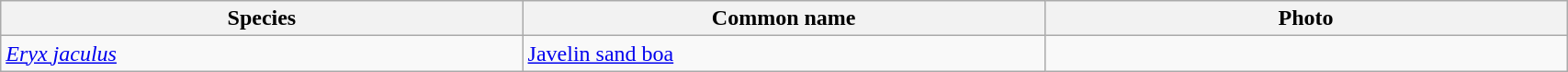<table width=90% class="wikitable">
<tr>
<th width=25%>Species</th>
<th width=25%>Common name</th>
<th width=25%>Photo</th>
</tr>
<tr>
<td><em><a href='#'>Eryx jaculus</a></em></td>
<td><a href='#'>Javelin sand boa</a></td>
<td></td>
</tr>
</table>
